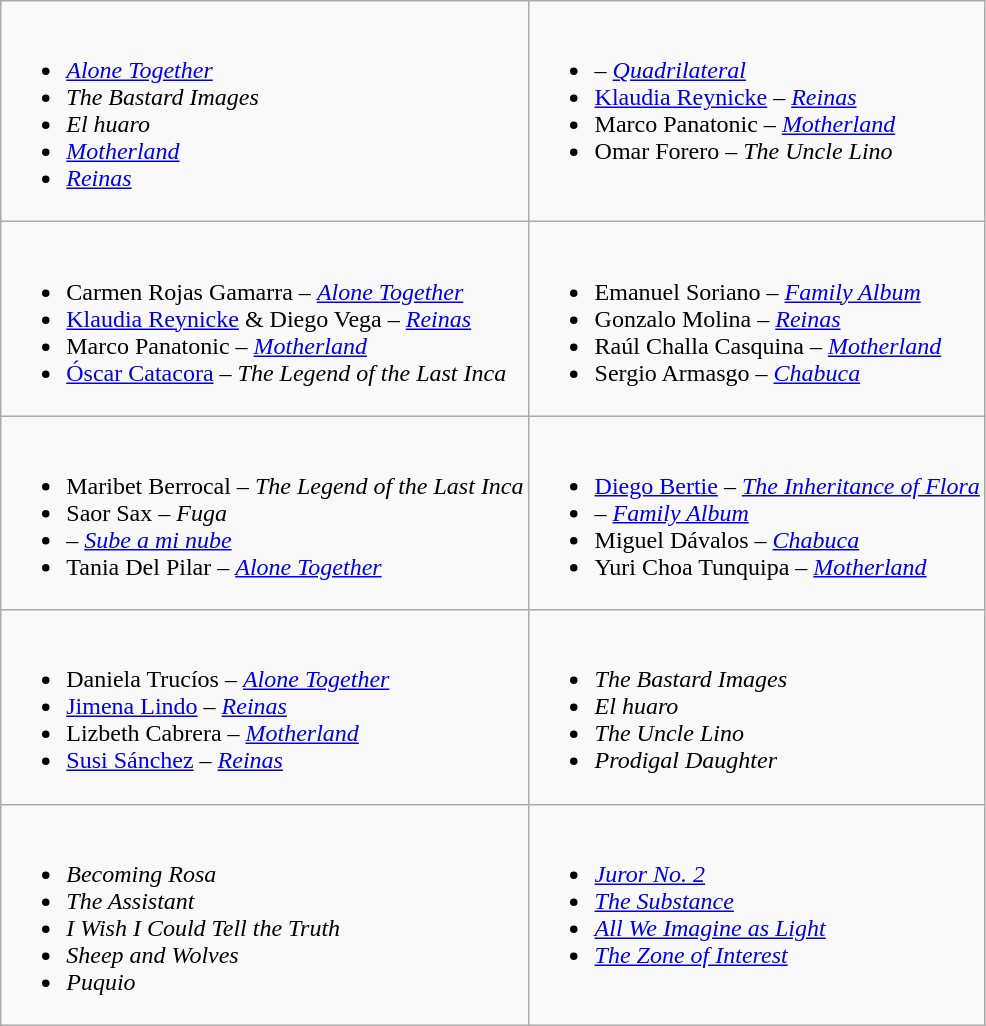<table class=wikitable style="width=100%">
<tr>
<td valign="top" style="width=50%"><br><ul><li><a href='#'><em>Alone Together</em></a></li><li><em>The Bastard Images</em></li><li><em>El huaro</em></li><li><a href='#'><em>Motherland</em></a></li><li><a href='#'><em>Reinas</em></a></li></ul></td>
<td valign="top" style="width=50%"><br><ul><li> – <em><a href='#'>Quadrilateral</a></em></li><li><a href='#'>Klaudia Reynicke</a> – <a href='#'><em>Reinas</em></a></li><li>Marco Panatonic – <a href='#'><em>Motherland</em></a></li><li>Omar Forero – <em>The Uncle Lino</em></li></ul></td>
</tr>
<tr>
<td valign="top"><br><ul><li>Carmen Rojas Gamarra – <a href='#'><em>Alone Together</em></a></li><li><a href='#'>Klaudia Reynicke</a> & Diego Vega – <a href='#'><em>Reinas</em></a></li><li>Marco Panatonic – <a href='#'><em>Motherland</em></a></li><li><a href='#'>Óscar Catacora</a> – <em>The Legend of the Last Inca</em></li></ul></td>
<td valign="top"><br><ul><li>Emanuel Soriano – <em><a href='#'>Family Album</a></em></li><li>Gonzalo Molina – <a href='#'><em>Reinas</em></a></li><li>Raúl Challa Casquina – <a href='#'><em>Motherland</em></a></li><li>Sergio Armasgo – <em><a href='#'>Chabuca</a></em></li></ul></td>
</tr>
<tr>
<td valign="top"><br><ul><li>Maribet Berrocal – <em>The Legend of the Last Inca</em></li><li>Saor Sax – <em>Fuga</em></li><li> – <em><a href='#'>Sube a mi nube</a></em></li><li>Tania Del Pilar – <a href='#'><em>Alone Together</em></a></li></ul></td>
<td valign="top"><br><ul><li><a href='#'>Diego Bertie</a> – <em><a href='#'>The Inheritance of Flora</a></em></li><li> – <em><a href='#'>Family Album</a></em></li><li>Miguel Dávalos – <em><a href='#'>Chabuca</a></em></li><li>Yuri Choa Tunquipa – <a href='#'><em>Motherland</em></a></li></ul></td>
</tr>
<tr>
<td valign="top"><br><ul><li>Daniela Trucíos – <a href='#'><em>Alone Together</em></a></li><li><a href='#'>Jimena Lindo</a> – <a href='#'><em>Reinas</em></a></li><li>Lizbeth Cabrera – <a href='#'><em>Motherland</em></a></li><li><a href='#'>Susi Sánchez</a> – <a href='#'><em>Reinas</em></a></li></ul></td>
<td valign="top"><br><ul><li><em>The Bastard Images</em></li><li><em>El huaro</em></li><li><em>The Uncle Lino</em></li><li><em>Prodigal Daughter</em></li></ul></td>
</tr>
<tr>
<td valign="top"><br><ul><li><em>Becoming Rosa</em></li><li><em>The Assistant</em></li><li><em>I Wish I Could Tell the Truth</em></li><li><em>Sheep and Wolves</em></li><li><em>Puquio</em></li></ul></td>
<td valign="top"><br><ul><li><em><a href='#'>Juror No. 2</a></em></li><li><em><a href='#'>The Substance</a></em></li><li><em><a href='#'>All We Imagine as Light</a></em></li><li><em><a href='#'>The Zone of Interest</a></em></li></ul></td>
</tr>
</table>
